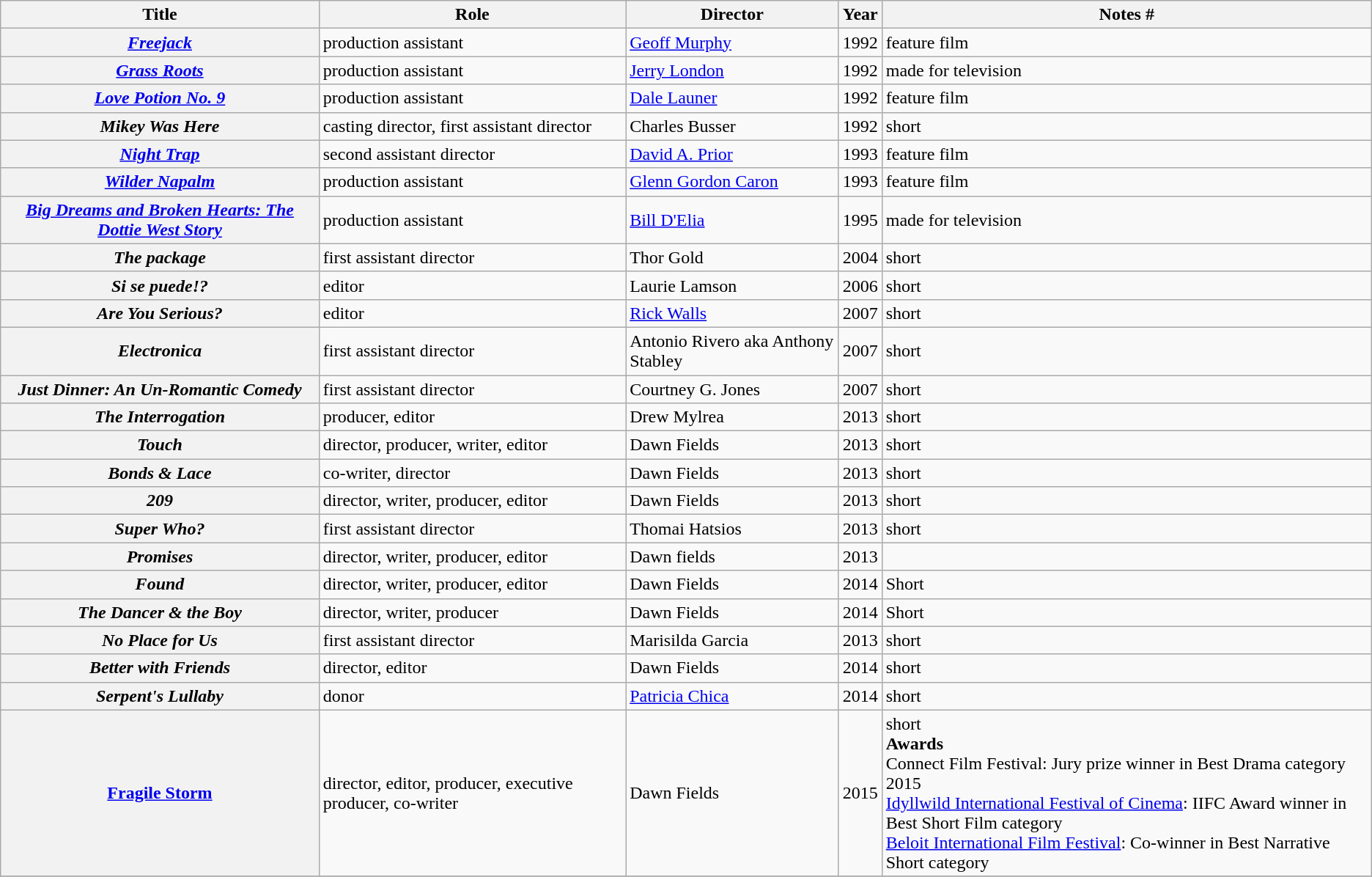<table class="wikitable plainrowheaders sortable">
<tr>
<th scope="col">Title</th>
<th scope="col">Role</th>
<th scope="col">Director</th>
<th scope="col">Year</th>
<th scope="col" class="unsortable">Notes #</th>
</tr>
<tr>
<th scope="row"><em><a href='#'>Freejack</a></em></th>
<td>production assistant</td>
<td><a href='#'>Geoff Murphy</a></td>
<td>1992</td>
<td>feature film</td>
</tr>
<tr>
<th scope="row"><em><a href='#'>Grass Roots</a></em></th>
<td>production assistant</td>
<td><a href='#'>Jerry London</a></td>
<td>1992</td>
<td>made for television</td>
</tr>
<tr>
<th scope="row"><em><a href='#'>Love Potion No. 9</a></em></th>
<td>production assistant</td>
<td><a href='#'>Dale Launer</a></td>
<td>1992</td>
<td>feature film</td>
</tr>
<tr>
<th scope="row"><em>Mikey Was Here</em></th>
<td>casting director, first assistant director</td>
<td>Charles Busser</td>
<td>1992</td>
<td>short</td>
</tr>
<tr>
<th scope="row"><em><a href='#'>Night Trap</a></em></th>
<td>second assistant director</td>
<td><a href='#'>David A. Prior</a></td>
<td>1993</td>
<td>feature film</td>
</tr>
<tr>
<th scope="row"><em><a href='#'>Wilder Napalm</a></em></th>
<td>production assistant</td>
<td><a href='#'>Glenn Gordon Caron</a></td>
<td>1993</td>
<td>feature film</td>
</tr>
<tr>
<th scope="row"><em><a href='#'>Big Dreams and Broken Hearts: The Dottie West Story</a></em></th>
<td>production assistant</td>
<td><a href='#'>Bill D'Elia</a></td>
<td>1995</td>
<td>made for television</td>
</tr>
<tr>
<th scope="row"><em>The package</em></th>
<td>first assistant director</td>
<td>Thor Gold</td>
<td>2004</td>
<td>short</td>
</tr>
<tr>
<th scope="row"><em>Si se puede!?</em></th>
<td>editor</td>
<td>Laurie Lamson</td>
<td>2006</td>
<td>short</td>
</tr>
<tr>
<th scope="row"><em>Are You Serious?</em></th>
<td>editor</td>
<td><a href='#'>Rick Walls</a></td>
<td>2007</td>
<td>short</td>
</tr>
<tr>
<th scope="row"><em>Electronica </em></th>
<td>first assistant director</td>
<td>Antonio Rivero aka Anthony Stabley</td>
<td>2007</td>
<td>short</td>
</tr>
<tr>
<th scope="row"><em>Just Dinner: An Un-Romantic Comedy</em></th>
<td>first assistant director</td>
<td>Courtney G. Jones</td>
<td>2007</td>
<td>short</td>
</tr>
<tr>
<th scope="row"><em>The Interrogation</em></th>
<td>producer, editor</td>
<td>Drew Mylrea</td>
<td>2013</td>
<td>short</td>
</tr>
<tr>
<th scope="row"><em>Touch</em></th>
<td>director, producer, writer, editor</td>
<td>Dawn Fields</td>
<td>2013</td>
<td>short</td>
</tr>
<tr>
<th scope="row"><em>Bonds & Lace</em></th>
<td>co-writer, director</td>
<td>Dawn Fields</td>
<td>2013</td>
<td>short</td>
</tr>
<tr>
<th scope="row"><em>209</em></th>
<td>director, writer, producer, editor</td>
<td>Dawn Fields</td>
<td>2013</td>
<td>short</td>
</tr>
<tr>
<th scope="row"><em>Super Who?</em></th>
<td>first assistant director</td>
<td>Thomai Hatsios</td>
<td>2013</td>
<td>short</td>
</tr>
<tr>
<th scope="row"><em>Promises</em></th>
<td>director, writer, producer, editor</td>
<td>Dawn fields</td>
<td>2013</td>
<td></td>
</tr>
<tr>
<th scope="row"><em>Found</em></th>
<td>director, writer, producer, editor</td>
<td>Dawn Fields</td>
<td>2014</td>
<td>Short</td>
</tr>
<tr>
<th scope="row"><em>The Dancer & the Boy</em></th>
<td>director, writer, producer</td>
<td>Dawn Fields</td>
<td>2014</td>
<td>Short</td>
</tr>
<tr>
<th scope="row"><em>No Place for Us</em></th>
<td>first assistant director</td>
<td>Marisilda Garcia</td>
<td>2013</td>
<td>short</td>
</tr>
<tr>
<th scope="row"><em>Better with Friends</em></th>
<td>director, editor</td>
<td>Dawn Fields</td>
<td>2014</td>
<td>short</td>
</tr>
<tr>
<th scope="row"><em>Serpent's Lullaby</em></th>
<td>donor</td>
<td><a href='#'>Patricia Chica</a></td>
<td>2014</td>
<td>short</td>
</tr>
<tr>
<th scope="row"><a href='#'>Fragile Storm</a></th>
<td>director, editor, producer, executive producer, co-writer</td>
<td>Dawn Fields</td>
<td>2015</td>
<td>short<br><strong>Awards</strong><br>Connect Film Festival: Jury prize winner in Best Drama category 2015<br><a href='#'>Idyllwild International Festival of Cinema</a>: IIFC Award winner in Best Short Film category<br><a href='#'>Beloit International Film Festival</a>: Co-winner in Best Narrative Short category</td>
</tr>
<tr>
</tr>
</table>
